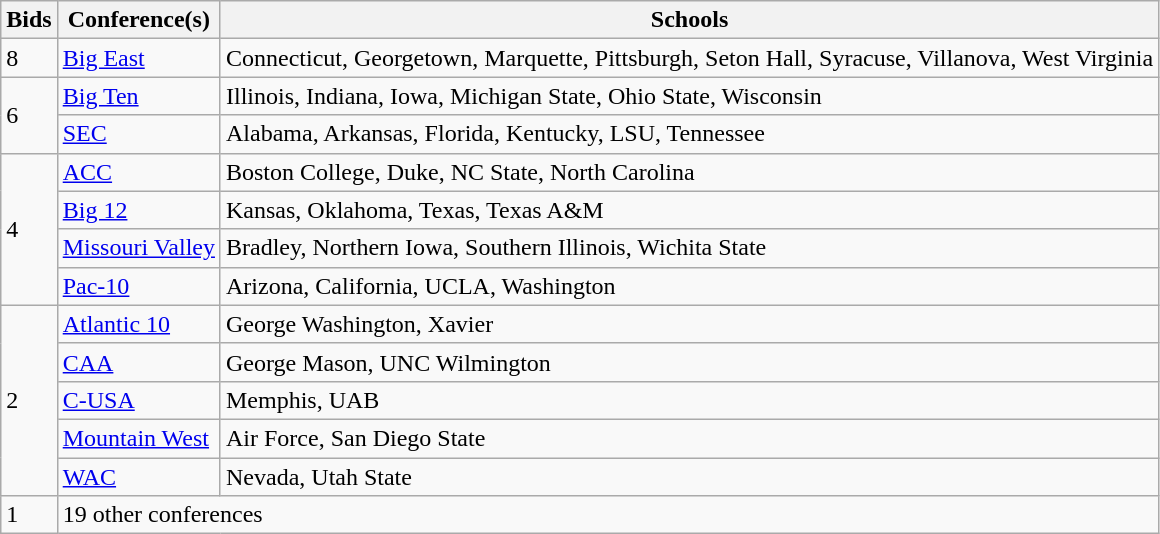<table class="wikitable">
<tr>
<th>Bids</th>
<th>Conference(s)</th>
<th>Schools</th>
</tr>
<tr>
<td>8</td>
<td><a href='#'>Big East</a></td>
<td>Connecticut, Georgetown, Marquette, Pittsburgh, Seton Hall, Syracuse, Villanova, West Virginia</td>
</tr>
<tr>
<td rowspan="2">6</td>
<td><a href='#'>Big Ten</a></td>
<td>Illinois, Indiana, Iowa, Michigan State, Ohio State, Wisconsin</td>
</tr>
<tr>
<td><a href='#'>SEC</a></td>
<td>Alabama, Arkansas, Florida, Kentucky, LSU, Tennessee</td>
</tr>
<tr>
<td rowspan="4">4</td>
<td><a href='#'>ACC</a></td>
<td>Boston College, Duke, NC State, North Carolina</td>
</tr>
<tr>
<td><a href='#'>Big 12</a></td>
<td>Kansas, Oklahoma, Texas, Texas A&M</td>
</tr>
<tr>
<td><a href='#'>Missouri Valley</a></td>
<td>Bradley, Northern Iowa, Southern Illinois, Wichita State</td>
</tr>
<tr>
<td><a href='#'>Pac-10</a></td>
<td>Arizona, California, UCLA, Washington</td>
</tr>
<tr>
<td rowspan="5">2</td>
<td><a href='#'>Atlantic 10</a></td>
<td>George Washington, Xavier</td>
</tr>
<tr>
<td><a href='#'>CAA</a></td>
<td>George Mason, UNC Wilmington</td>
</tr>
<tr>
<td><a href='#'>C-USA</a></td>
<td>Memphis, UAB</td>
</tr>
<tr>
<td><a href='#'>Mountain West</a></td>
<td>Air Force, San Diego State</td>
</tr>
<tr>
<td><a href='#'>WAC</a></td>
<td>Nevada, Utah State</td>
</tr>
<tr>
<td>1</td>
<td colspan="2">19 other conferences</td>
</tr>
</table>
